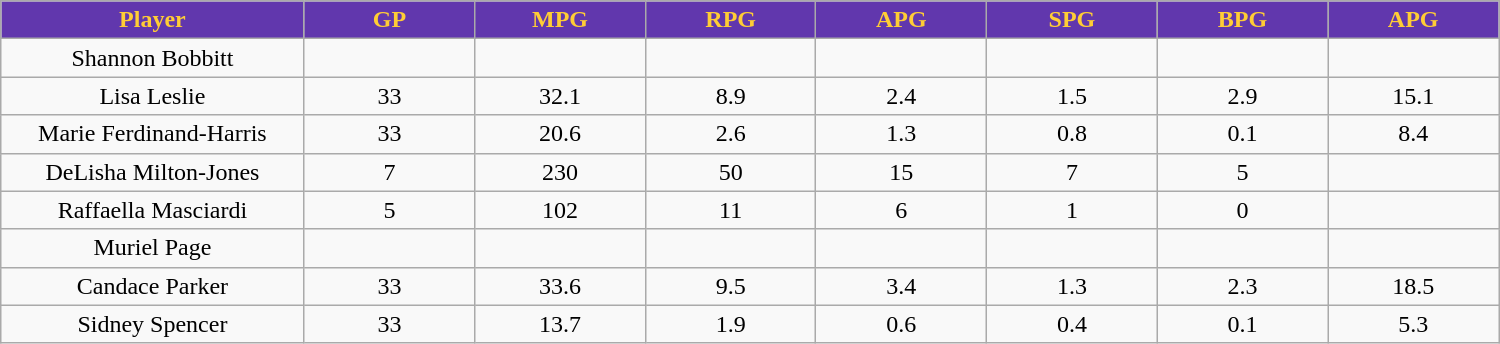<table class="wikitable sortable">
<tr>
<th style="background:#6137ad; color:#ffcd35; width:16%;">Player</th>
<th style="background:#6137ad; color:#ffcd35; width:9%;">GP</th>
<th style="background:#6137ad; color:#ffcd35; width:9%;">MPG</th>
<th style="background:#6137ad; color:#ffcd35; width:9%;">RPG</th>
<th style="background:#6137ad; color:#ffcd35; width:9%;">APG</th>
<th style="background:#6137ad; color:#ffcd35; width:9%;">SPG</th>
<th style="background:#6137ad; color:#ffcd35; width:9%;">BPG</th>
<th style="background:#6137ad; color:#ffcd35; width:9%;">APG</th>
</tr>
<tr style="text-align:center;">
<td>Shannon Bobbitt</td>
<td></td>
<td></td>
<td></td>
<td></td>
<td></td>
<td></td>
<td></td>
</tr>
<tr style="text-align:center;">
<td>Lisa Leslie</td>
<td>33</td>
<td>32.1</td>
<td>8.9</td>
<td>2.4</td>
<td>1.5</td>
<td>2.9</td>
<td>15.1</td>
</tr>
<tr style="text-align:center;">
<td>Marie Ferdinand-Harris</td>
<td>33</td>
<td>20.6</td>
<td>2.6</td>
<td>1.3</td>
<td>0.8</td>
<td>0.1</td>
<td>8.4</td>
</tr>
<tr style="text-align:center;">
<td>DeLisha Milton-Jones</td>
<td>7</td>
<td>230</td>
<td>50</td>
<td>15</td>
<td>7</td>
<td>5</td>
<td></td>
</tr>
<tr style="text-align:center;">
<td>Raffaella Masciardi</td>
<td>5</td>
<td>102</td>
<td>11</td>
<td>6</td>
<td>1</td>
<td>0</td>
<td></td>
</tr>
<tr style="text-align:center;">
<td>Muriel Page</td>
<td></td>
<td></td>
<td></td>
<td></td>
<td></td>
<td></td>
<td></td>
</tr>
<tr style="text-align:center;">
<td>Candace Parker</td>
<td>33</td>
<td>33.6</td>
<td>9.5</td>
<td>3.4</td>
<td>1.3</td>
<td>2.3</td>
<td>18.5</td>
</tr>
<tr style="text-align:center;">
<td>Sidney Spencer</td>
<td>33</td>
<td>13.7</td>
<td>1.9</td>
<td>0.6</td>
<td>0.4</td>
<td>0.1</td>
<td>5.3</td>
</tr>
</table>
